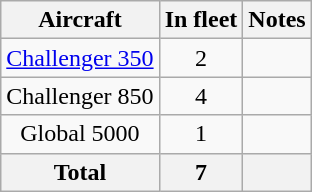<table class="wikitable" style="border-collapse:collapse;text-align:center;margin:1em auto;">
<tr>
<th>Aircraft</th>
<th>In fleet</th>
<th>Notes</th>
</tr>
<tr>
<td><a href='#'>Challenger 350</a></td>
<td>2</td>
<td></td>
</tr>
<tr>
<td>Challenger 850</td>
<td>4</td>
<td></td>
</tr>
<tr>
<td>Global 5000</td>
<td>1</td>
<td></td>
</tr>
<tr>
<th>Total</th>
<th>7</th>
<th></th>
</tr>
</table>
